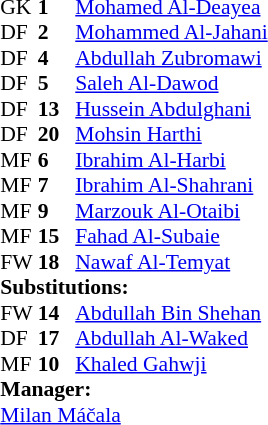<table style="font-size: 90%" cellspacing="0" cellpadding="0" align="center">
<tr>
<th width=25></th>
<th width=25></th>
</tr>
<tr>
<td>GK</td>
<td><strong>1</strong></td>
<td><a href='#'>Mohamed Al-Deayea</a></td>
</tr>
<tr>
<td>DF</td>
<td><strong>2</strong></td>
<td><a href='#'>Mohammed Al-Jahani</a></td>
<td></td>
<td></td>
</tr>
<tr>
<td>DF</td>
<td><strong>4</strong></td>
<td><a href='#'>Abdullah Zubromawi</a></td>
</tr>
<tr>
<td>DF</td>
<td><strong>5</strong></td>
<td><a href='#'>Saleh Al-Dawod</a></td>
</tr>
<tr>
<td>DF</td>
<td><strong>13</strong></td>
<td><a href='#'>Hussein Abdulghani</a></td>
</tr>
<tr>
<td>DF</td>
<td><strong>20</strong></td>
<td><a href='#'>Mohsin Harthi</a></td>
</tr>
<tr>
<td>MF</td>
<td><strong>6</strong></td>
<td><a href='#'>Ibrahim Al-Harbi</a></td>
<td></td>
<td></td>
</tr>
<tr>
<td>MF</td>
<td><strong>7</strong></td>
<td><a href='#'>Ibrahim Al-Shahrani</a></td>
<td></td>
</tr>
<tr>
<td>MF</td>
<td><strong>9</strong></td>
<td><a href='#'>Marzouk Al-Otaibi</a></td>
</tr>
<tr>
<td>MF</td>
<td><strong>15</strong></td>
<td><a href='#'>Fahad Al-Subaie</a></td>
</tr>
<tr>
<td>FW</td>
<td><strong>18</strong></td>
<td><a href='#'>Nawaf Al-Temyat</a></td>
<td></td>
<td></td>
</tr>
<tr>
<td colspan=3><strong>Substitutions:</strong></td>
</tr>
<tr>
<td>FW</td>
<td><strong>14</strong></td>
<td><a href='#'>Abdullah Bin Shehan</a></td>
<td></td>
<td></td>
</tr>
<tr>
<td>DF</td>
<td><strong>17</strong></td>
<td><a href='#'>Abdullah Al-Waked</a></td>
<td></td>
<td></td>
</tr>
<tr>
<td>MF</td>
<td><strong>10</strong></td>
<td><a href='#'>Khaled Gahwji</a></td>
<td></td>
<td></td>
</tr>
<tr>
<td colspan=3><strong>Manager:</strong></td>
</tr>
<tr>
<td colspan=3> <a href='#'>Milan Máčala</a></td>
</tr>
</table>
